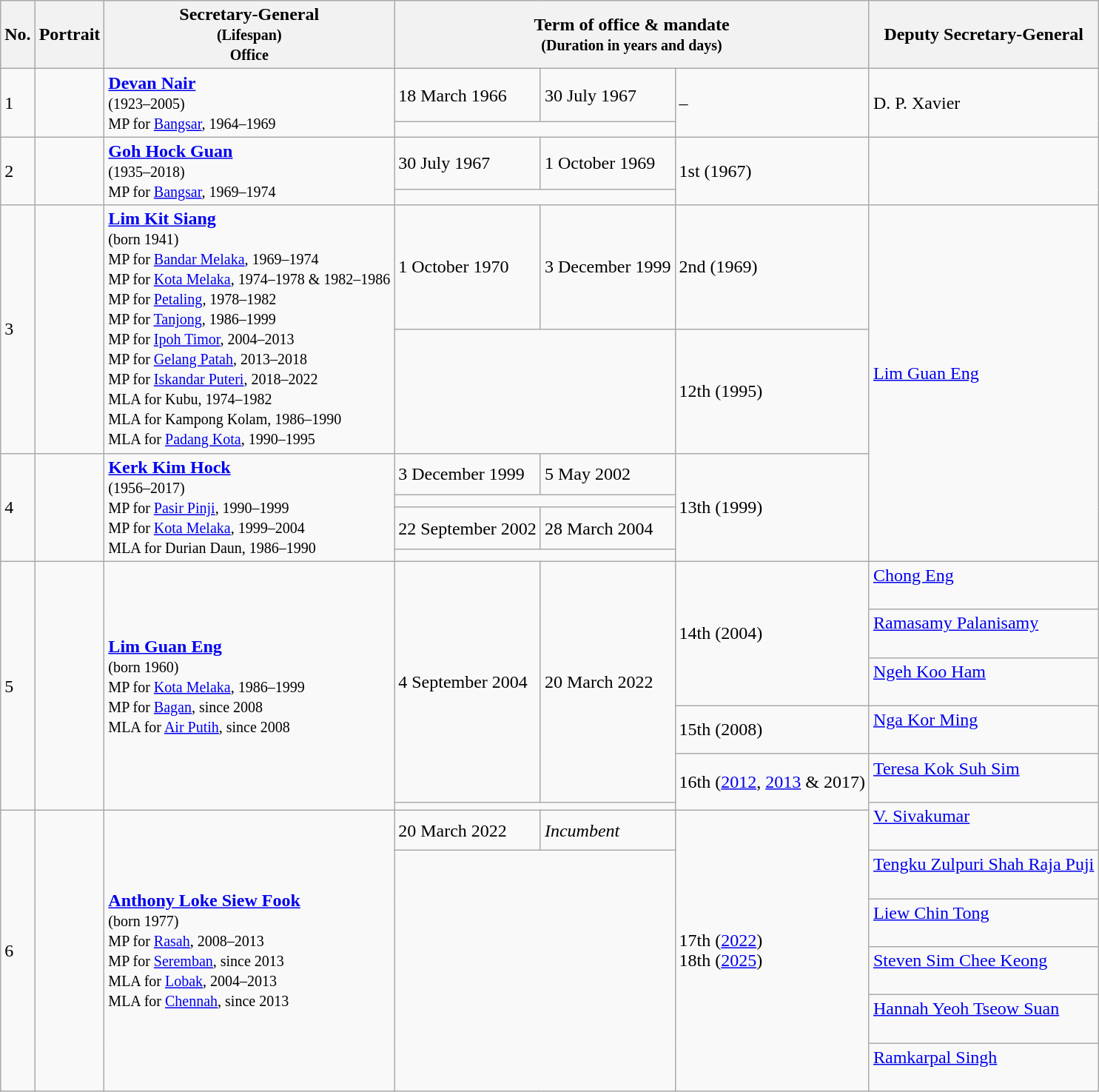<table class="wikitable">
<tr>
<th>No.</th>
<th>Portrait</th>
<th>Secretary-General<br><small>(Lifespan)</small><br><small>Office</small></th>
<th colspan="3">Term of office & mandate<br><small>(Duration in years and days)</small></th>
<th>Deputy Secretary-General</th>
</tr>
<tr>
<td rowspan="2">1</td>
<td rowspan="2"></td>
<td rowspan="2"><strong><a href='#'>Devan Nair</a></strong> <br><small>(1923–2005)</small> <br> <small> MP for <a href='#'>Bangsar</a>, 1964–1969 </small></td>
<td>18 March 1966</td>
<td>30 July 1967</td>
<td rowspan="2">–</td>
<td rowspan="2">D. P. Xavier</td>
</tr>
<tr>
<td colspan="2" align="center"></td>
</tr>
<tr>
<td rowspan="2">2</td>
<td rowspan="2"></td>
<td rowspan="2"><strong><a href='#'>Goh Hock Guan</a></strong> <br><small>(1935–2018)</small> <br> <small> MP for <a href='#'>Bangsar</a>, 1969–1974 </small></td>
<td>30 July 1967</td>
<td>1 October 1969</td>
<td rowspan="2">1st (1967)</td>
<td rowspan="2"></td>
</tr>
<tr>
<td colspan="2" align="center"></td>
</tr>
<tr>
<td rowspan="2">3</td>
<td rowspan="2"></td>
<td rowspan="2"><strong><a href='#'>Lim Kit Siang</a></strong><br> <small>(born 1941) </small> <br> <small> MP for <a href='#'>Bandar Melaka</a>, 1969–1974</small><br><small>MP for <a href='#'>Kota Melaka</a>, 1974–1978 & 1982–1986</small><br><small>MP for <a href='#'>Petaling</a>, 1978–1982</small><br><small>MP for <a href='#'>Tanjong</a>, 1986–1999</small><br><small>MP for <a href='#'>Ipoh Timor</a>, 2004–2013</small><br><small>MP for <a href='#'>Gelang Patah</a>, 2013–2018</small><br><small>MP for <a href='#'>Iskandar Puteri</a>, 2018–2022</small><br><small> MLA for Kubu, 1974–1982</small><br><small>MLA for Kampong Kolam, 1986–1990</small><br><small>MLA for <a href='#'>Padang Kota</a>, 1990–1995</small></td>
<td>1 October 1970</td>
<td>3 December 1999</td>
<td>2nd (1969)</td>
<td rowspan="6"><a href='#'>Lim Guan Eng</a> <br>  <br> </td>
</tr>
<tr>
<td colspan="2" align="center"></td>
<td>12th (1995)</td>
</tr>
<tr>
<td rowspan="4">4</td>
<td rowspan="4"></td>
<td rowspan="4"><strong><a href='#'>Kerk Kim Hock</a></strong> <br> <small>(1956–2017)</small> <br> <small>MP for <a href='#'>Pasir Pinji</a>, 1990–1999</small> <br> <small>MP for <a href='#'>Kota Melaka</a>, 1999–2004</small> <br> <small>MLA for Durian Daun, 1986–1990</small></td>
<td>3 December 1999</td>
<td>5 May 2002</td>
<td rowspan="4">13th (1999)</td>
</tr>
<tr>
<td colspan="2" align="center"></td>
</tr>
<tr>
<td>22 September 2002</td>
<td>28 March 2004</td>
</tr>
<tr>
<td colspan="2" align="center"></td>
</tr>
<tr>
<td rowspan="7">5</td>
<td rowspan="7"></td>
<td rowspan="7"><strong><a href='#'>Lim Guan Eng</a></strong> <br><small>(born 1960)</small> <br> <small> MP for <a href='#'>Kota Melaka</a>, 1986–1999 </small><br><small>MP for <a href='#'>Bagan</a>, since 2008 </small><br> <small>MLA for <a href='#'>Air Putih</a>, since 2008 </small></td>
<td rowspan="6">4 September 2004</td>
<td rowspan="6">20 March 2022</td>
<td rowspan="4">14th (2004)</td>
<td><a href='#'>Chong Eng</a> <br> <br> </td>
</tr>
<tr>
<td><a href='#'>Ramasamy Palanisamy</a> <br>  <br> </td>
</tr>
<tr>
<td><a href='#'>Ngeh Koo Ham</a> <br>  <br> </td>
</tr>
<tr>
<td rowspan="2"><a href='#'>Nga Kor Ming</a> <br>  <br> </td>
</tr>
<tr>
<td>15th (2008)</td>
</tr>
<tr>
<td rowspan="2">16th (<a href='#'>2012</a>, <a href='#'>2013</a> & 2017)</td>
<td><a href='#'>Teresa Kok Suh Sim</a> <br>  <br> </td>
</tr>
<tr>
<td colspan="2" align="center"></td>
<td rowspan="2"><a href='#'>V. Sivakumar</a> <br>  <br> </td>
</tr>
<tr>
<td rowspan="6">6</td>
<td rowspan="6"></td>
<td rowspan="6"><strong><a href='#'>Anthony Loke Siew Fook</a></strong> <br> <small>(born 1977)</small> <br> <small>MP for <a href='#'>Rasah</a>, 2008–2013</small> <br> <small>MP for <a href='#'>Seremban</a>, since 2013 </small><br> <small>MLA for <a href='#'>Lobak</a>, 2004–2013 </small> <br> <small>MLA for <a href='#'>Chennah</a>, since 2013</small></td>
<td>20 March 2022</td>
<td><em>Incumbent</em></td>
<td rowspan="6">17th (<a href='#'>2022</a>)<br>18th (<a href='#'>2025</a>)</td>
</tr>
<tr>
<td colspan="2" rowspan="5" align="center"></td>
<td><a href='#'>Tengku Zulpuri Shah Raja Puji</a> <br>  <br> </td>
</tr>
<tr>
<td><a href='#'>Liew Chin Tong</a> <br>  <br> </td>
</tr>
<tr>
<td><a href='#'>Steven Sim Chee Keong</a> <br>  <br> </td>
</tr>
<tr>
<td><a href='#'>Hannah Yeoh Tseow Suan</a> <br>  <br> </td>
</tr>
<tr>
<td><a href='#'>Ramkarpal Singh</a> <br>  <br> </td>
</tr>
</table>
